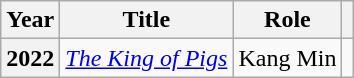<table class="wikitable plainrowheaders">
<tr>
<th scope="col">Year</th>
<th scope="col">Title</th>
<th scope="col">Role</th>
<th scope="col" class="unsortable"></th>
</tr>
<tr>
<th scope="row">2022</th>
<td><em><a href='#'>The King of Pigs</a></em></td>
<td>Kang Min</td>
<td></td>
</tr>
</table>
